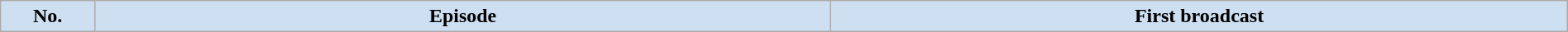<table class="wikitable plainrowheaders" style="width:100%; margin:auto; background:#fff;">
<tr>
<th style="background: #cedff2; width: 6%;">No.</th>
<th style="background: #cedff2; width: 47%;">Episode</th>
<th style="background: #cedff2; width: 47%;">First broadcast<br>



</th>
</tr>
</table>
